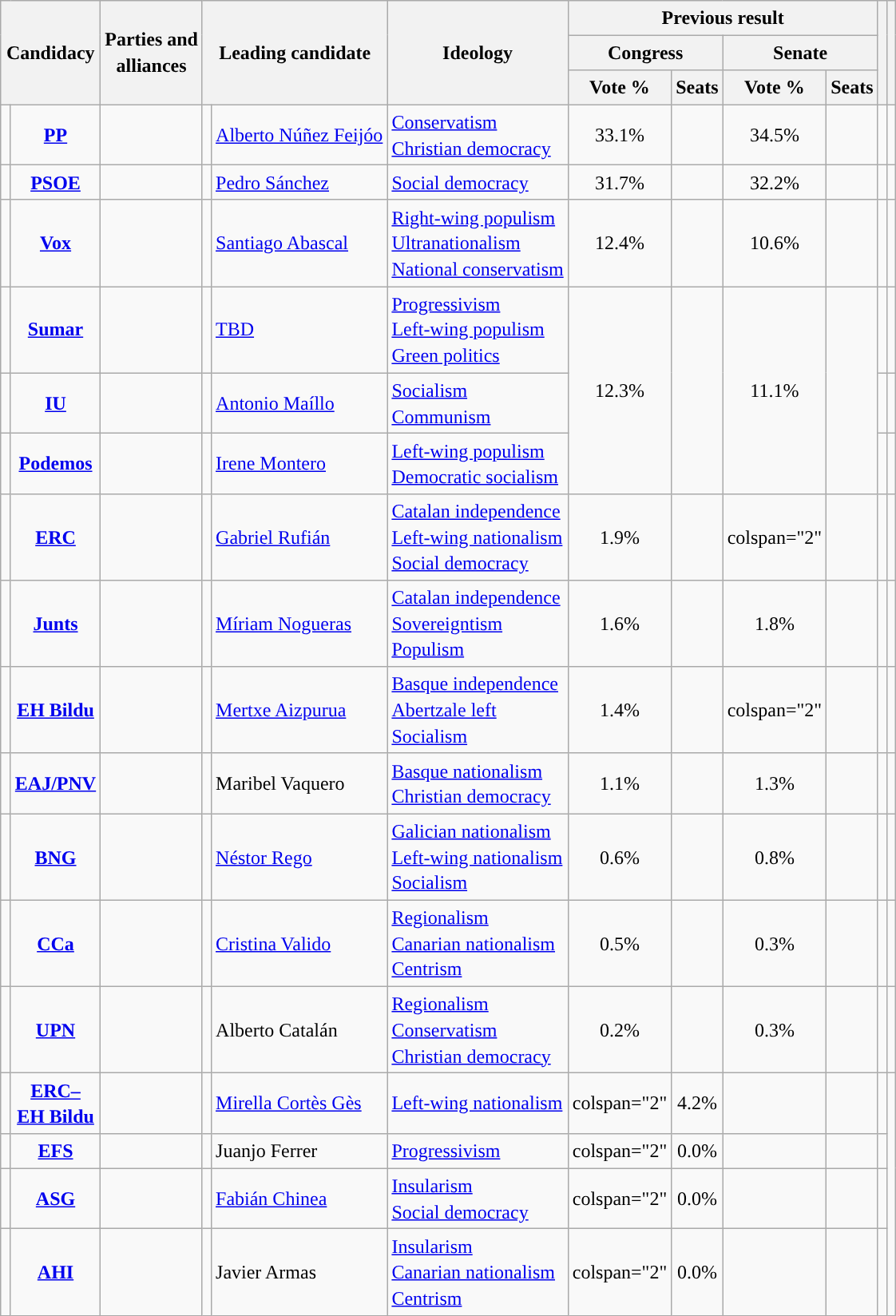<table class="wikitable" style="line-height:1.35em; text-align:left;">
<tr>
<th colspan="2" rowspan="3">Candidacy</th>
<th rowspan="3">Parties and<br>alliances</th>
<th colspan="2" rowspan="3">Leading candidate</th>
<th rowspan="3">Ideology</th>
<th colspan="4">Previous result</th>
<th rowspan="3"></th>
<th rowspan="3"></th>
</tr>
<tr>
<th colspan="2">Congress</th>
<th colspan="2">Senate</th>
</tr>
<tr>
<th>Vote %</th>
<th>Seats</th>
<th>Vote %</th>
<th>Seats</th>
</tr>
<tr>
<td width="1" style="color:inherit;background:"></td>
<td align="center"><strong><a href='#'>PP</a></strong></td>
<td></td>
<td></td>
<td><a href='#'>Alberto Núñez Feijóo</a></td>
<td><a href='#'>Conservatism</a><br><a href='#'>Christian democracy</a></td>
<td align="center">33.1%</td>
<td></td>
<td align="center">34.5%</td>
<td></td>
<td></td>
<td></td>
</tr>
<tr>
<td style="color:inherit;background:"></td>
<td align="center"><strong><a href='#'>PSOE</a></strong></td>
<td></td>
<td></td>
<td><a href='#'>Pedro Sánchez</a></td>
<td><a href='#'>Social democracy</a></td>
<td align="center">31.7%</td>
<td></td>
<td align="center">32.2%</td>
<td></td>
<td></td>
<td></td>
</tr>
<tr>
<td style="color:inherit;background:"></td>
<td align="center"><strong><a href='#'>Vox</a></strong></td>
<td></td>
<td></td>
<td><a href='#'>Santiago Abascal</a></td>
<td><a href='#'>Right-wing populism</a><br><a href='#'>Ultranationalism</a><br><a href='#'>National conservatism</a></td>
<td align="center">12.4%</td>
<td></td>
<td align="center">10.6%</td>
<td></td>
<td></td>
<td></td>
</tr>
<tr>
<td style="color:inherit;background:"></td>
<td align="center"><strong><a href='#'>Sumar</a></strong></td>
<td></td>
<td></td>
<td><a href='#'>TBD</a></td>
<td><a href='#'>Progressivism</a><br><a href='#'>Left-wing populism</a><br><a href='#'>Green politics</a></td>
<td rowspan="3" align="center">12.3%</td>
<td rowspan="3"></td>
<td rowspan="3" align="center">11.1%</td>
<td rowspan="3"></td>
<td></td>
<td></td>
</tr>
<tr>
<td style="color:inherit;background:"></td>
<td align="center"><strong><a href='#'>IU</a></strong></td>
<td></td>
<td></td>
<td><a href='#'>Antonio Maíllo</a></td>
<td><a href='#'>Socialism</a><br><a href='#'>Communism</a></td>
<td></td>
<td></td>
</tr>
<tr>
<td style="color:inherit;background:"></td>
<td align="center"><strong><a href='#'>Podemos</a></strong></td>
<td></td>
<td></td>
<td><a href='#'>Irene Montero</a></td>
<td><a href='#'>Left-wing populism</a><br><a href='#'>Democratic socialism</a></td>
<td></td>
<td><br></td>
</tr>
<tr>
<td style="color:inherit;background:"></td>
<td align="center"><strong><a href='#'>ERC</a></strong></td>
<td></td>
<td></td>
<td><a href='#'>Gabriel Rufián</a></td>
<td><a href='#'>Catalan independence</a><br><a href='#'>Left-wing nationalism</a><br><a href='#'>Social democracy</a></td>
<td align="center">1.9%</td>
<td></td>
<td>colspan="2" </td>
<td></td>
<td></td>
</tr>
<tr>
<td style="color:inherit;background:"></td>
<td align="center"><strong><a href='#'>Junts</a></strong></td>
<td></td>
<td></td>
<td><a href='#'>Míriam Nogueras</a></td>
<td><a href='#'>Catalan independence</a><br><a href='#'>Sovereigntism</a><br><a href='#'>Populism</a></td>
<td align="center">1.6%</td>
<td></td>
<td align="center">1.8%</td>
<td></td>
<td></td>
<td></td>
</tr>
<tr>
<td style="color:inherit;background:"></td>
<td align="center"><strong><a href='#'>EH Bildu</a></strong></td>
<td></td>
<td></td>
<td><a href='#'>Mertxe Aizpurua</a></td>
<td><a href='#'>Basque independence</a><br><a href='#'>Abertzale left</a><br><a href='#'>Socialism</a></td>
<td align="center">1.4%</td>
<td></td>
<td>colspan="2" </td>
<td></td>
<td></td>
</tr>
<tr>
<td style="color:inherit;background:"></td>
<td align="center"><strong><a href='#'>EAJ/PNV</a></strong></td>
<td></td>
<td></td>
<td>Maribel Vaquero</td>
<td><a href='#'>Basque nationalism</a><br><a href='#'>Christian democracy</a></td>
<td align="center">1.1%</td>
<td></td>
<td align="center">1.3%</td>
<td></td>
<td></td>
<td></td>
</tr>
<tr>
<td style="color:inherit;background:"></td>
<td align="center"><strong><a href='#'>BNG</a></strong></td>
<td></td>
<td></td>
<td><a href='#'>Néstor Rego</a></td>
<td><a href='#'>Galician nationalism</a><br><a href='#'>Left-wing nationalism</a><br><a href='#'>Socialism</a></td>
<td align="center">0.6%</td>
<td></td>
<td align="center">0.8%</td>
<td></td>
<td></td>
<td></td>
</tr>
<tr>
<td style="color:inherit;background:"></td>
<td align="center"><strong><a href='#'>CCa</a></strong></td>
<td></td>
<td></td>
<td><a href='#'>Cristina Valido</a></td>
<td><a href='#'>Regionalism</a><br><a href='#'>Canarian nationalism</a><br><a href='#'>Centrism</a></td>
<td align="center">0.5%</td>
<td></td>
<td align="center">0.3%</td>
<td></td>
<td></td>
<td></td>
</tr>
<tr>
<td style="color:inherit;background:"></td>
<td align="center"><strong><a href='#'>UPN</a></strong></td>
<td></td>
<td></td>
<td>Alberto Catalán</td>
<td><a href='#'>Regionalism</a><br><a href='#'>Conservatism</a><br><a href='#'>Christian democracy</a></td>
<td align="center">0.2%</td>
<td></td>
<td align="center">0.3%</td>
<td></td>
<td></td>
<td></td>
</tr>
<tr>
<td style="color:inherit;background:"></td>
<td align="center"><strong><a href='#'>ERC–<br>EH Bildu</a></strong></td>
<td></td>
<td></td>
<td><a href='#'>Mirella Cortès Gès</a></td>
<td><a href='#'>Left-wing nationalism</a></td>
<td>colspan="2" </td>
<td align="center">4.2%</td>
<td></td>
<td></td>
<td></td>
</tr>
<tr>
<td style="color:inherit;background:"></td>
<td align="center"><strong><a href='#'>EFS</a></strong></td>
<td></td>
<td></td>
<td>Juanjo Ferrer</td>
<td><a href='#'>Progressivism</a></td>
<td>colspan="2" </td>
<td align="center">0.0%</td>
<td></td>
<td></td>
<td></td>
</tr>
<tr>
<td style="color:inherit;background:"></td>
<td align="center"><strong><a href='#'>ASG</a></strong></td>
<td></td>
<td></td>
<td><a href='#'>Fabián Chinea</a></td>
<td><a href='#'>Insularism</a><br><a href='#'>Social democracy</a></td>
<td>colspan="2" </td>
<td align="center">0.0%</td>
<td></td>
<td></td>
<td></td>
</tr>
<tr>
<td style="color:inherit;background:"></td>
<td align="center"><strong><a href='#'>AHI</a></strong></td>
<td></td>
<td></td>
<td>Javier Armas</td>
<td><a href='#'>Insularism</a><br><a href='#'>Canarian nationalism</a><br><a href='#'>Centrism</a></td>
<td>colspan="2" </td>
<td align="center">0.0%</td>
<td></td>
<td></td>
<td></td>
</tr>
</table>
